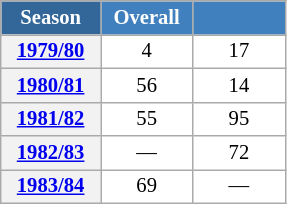<table class="wikitable" style="font-size:86%; text-align:center; border:grey solid 1px; border-collapse:collapse; background:#ffffff;">
<tr>
<th style="background-color:#369; color:white; width:60px;"> Season </th>
<th style="background-color:#4180be; color:white; width:55px;">Overall</th>
<th style="background-color:#4180be; color:white; width:55px;"></th>
</tr>
<tr>
<th scope=row align=center><a href='#'>1979/80</a></th>
<td align=center>4</td>
<td align=center>17</td>
</tr>
<tr>
<th scope=row align=center><a href='#'>1980/81</a></th>
<td align=center>56</td>
<td align=center>14</td>
</tr>
<tr>
<th scope=row align=center><a href='#'>1981/82</a></th>
<td align=center>55</td>
<td align=center>95</td>
</tr>
<tr>
<th scope=row align=center><a href='#'>1982/83</a></th>
<td align=center>—</td>
<td align=center>72</td>
</tr>
<tr>
<th scope=row align=center><a href='#'>1983/84</a></th>
<td align=center>69</td>
<td align=center>—</td>
</tr>
</table>
